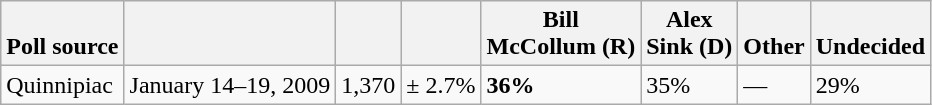<table class="wikitable">
<tr valign= bottom>
<th>Poll source</th>
<th></th>
<th></th>
<th></th>
<th>Bill<br>McCollum (R)</th>
<th>Alex<br>Sink (D)</th>
<th>Other</th>
<th>Undecided</th>
</tr>
<tr>
<td>Quinnipiac</td>
<td>January 14–19, 2009</td>
<td>1,370</td>
<td>± 2.7%</td>
<td><strong>36%</strong></td>
<td>35%</td>
<td>—</td>
<td>29%</td>
</tr>
</table>
